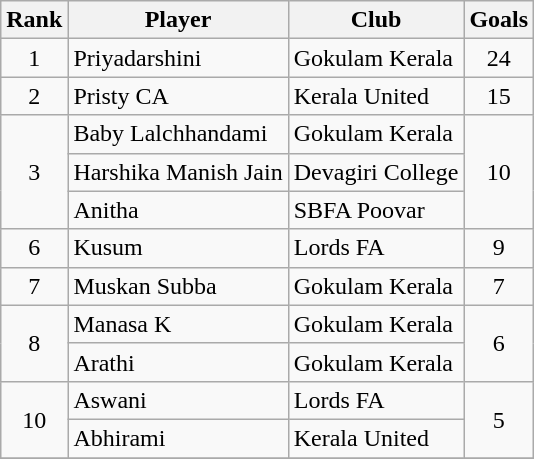<table class="wikitable" style="text-align:"center">
<tr>
<th>Rank</th>
<th>Player</th>
<th>Club</th>
<th>Goals</th>
</tr>
<tr>
<td rowspan="1" align="center">1</td>
<td align="left"> Priyadarshini</td>
<td align="left">Gokulam Kerala</td>
<td rowspan="1" align="center">24</td>
</tr>
<tr>
<td rowspan="1" align="center">2</td>
<td align="left"> Pristy CA</td>
<td align="left">Kerala United</td>
<td rowspan="1" align="center">15</td>
</tr>
<tr>
<td rowspan="3" align="center">3</td>
<td align="left"> Baby Lalchhandami</td>
<td align="left">Gokulam Kerala</td>
<td rowspan="3" align="center">10</td>
</tr>
<tr>
<td align="left"> Harshika Manish Jain</td>
<td align="left">Devagiri College</td>
</tr>
<tr>
<td align="left"> Anitha</td>
<td align="left">SBFA Poovar</td>
</tr>
<tr>
<td rowspan="1" align="center">6</td>
<td align="left"> Kusum</td>
<td align="left">Lords FA</td>
<td rowspan="1" align="center">9</td>
</tr>
<tr>
<td rowspan="1" align="center">7</td>
<td align="left"> Muskan Subba</td>
<td align="left">Gokulam Kerala</td>
<td rowspan="1" align="center">7</td>
</tr>
<tr>
<td rowspan="2" align="center">8</td>
<td align="left"> Manasa K</td>
<td align="left">Gokulam Kerala</td>
<td rowspan="2" align="center">6</td>
</tr>
<tr>
<td align="left"> Arathi</td>
<td align="left">Gokulam Kerala</td>
</tr>
<tr>
<td rowspan="2" align="center">10</td>
<td align="left"> Aswani</td>
<td align="left">Lords FA</td>
<td rowspan="2" align="center">5</td>
</tr>
<tr>
<td align="left"> Abhirami</td>
<td align="left">Kerala United</td>
</tr>
<tr>
</tr>
</table>
